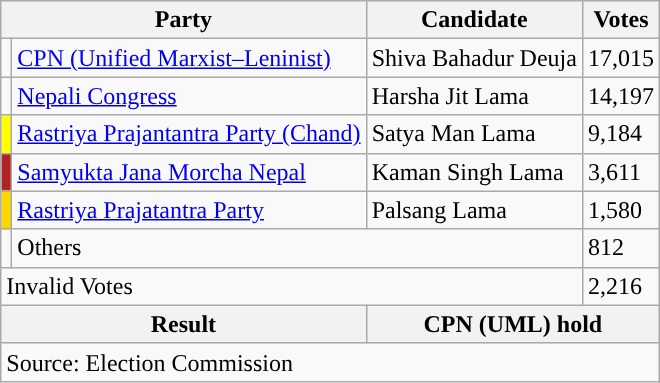<table class="wikitable">
<tr>
<th colspan="2">Party</th>
<th>Candidate</th>
<th>Votes</th>
</tr>
<tr>
<td style="background-color:"></td>
<td><a href='#'>CPN (Unified Marxist–Leninist)</a></td>
<td>Shiva Bahadur Deuja</td>
<td>17,015</td>
</tr>
<tr>
<td style="background-color:"></td>
<td><a href='#'>Nepali Congress</a></td>
<td>Harsha Jit Lama</td>
<td>14,197</td>
</tr>
<tr>
<td style="background-color:yellow"></td>
<td><a href='#'>Rastriya Prajantantra Party (Chand)</a></td>
<td>Satya Man Lama</td>
<td>9,184</td>
</tr>
<tr>
<td style="background-color:firebrick"></td>
<td><a href='#'>Samyukta Jana Morcha Nepal</a></td>
<td>Kaman Singh Lama</td>
<td>3,611</td>
</tr>
<tr>
<td style="background-color:gold"></td>
<td><a href='#'>Rastriya Prajatantra Party</a></td>
<td>Palsang Lama</td>
<td>1,580</td>
</tr>
<tr>
<td></td>
<td colspan="2">Others</td>
<td>812</td>
</tr>
<tr>
<td colspan="3">Invalid Votes</td>
<td>2,216</td>
</tr>
<tr>
<th colspan="2">Result</th>
<th colspan="2">CPN (UML) hold</th>
</tr>
<tr>
<td colspan="4">Source: Election Commission</td>
</tr>
</table>
